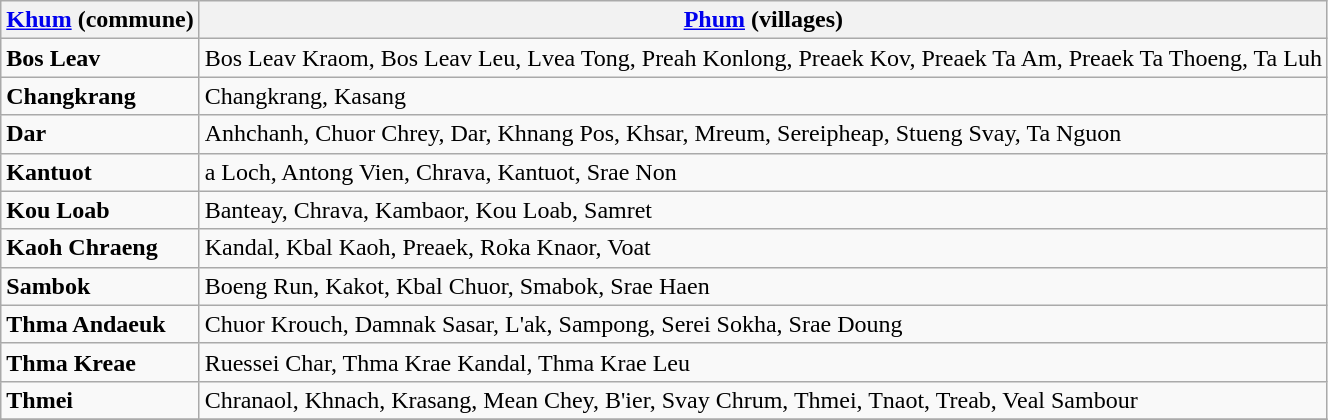<table class="wikitable">
<tr>
<th><a href='#'>Khum</a> (commune)</th>
<th><a href='#'>Phum</a> (villages)</th>
</tr>
<tr>
<td><strong>Bos Leav</strong></td>
<td>Bos Leav Kraom, Bos Leav Leu, Lvea Tong, Preah Konlong, Preaek Kov, Preaek Ta Am, Preaek Ta Thoeng, Ta Luh</td>
</tr>
<tr>
<td><strong>Changkrang</strong></td>
<td>Changkrang, Kasang</td>
</tr>
<tr>
<td><strong>Dar</strong></td>
<td>Anhchanh, Chuor Chrey, Dar, Khnang Pos, Khsar, Mreum, Sereipheap, Stueng Svay, Ta Nguon</td>
</tr>
<tr>
<td><strong>Kantuot</strong></td>
<td>a Loch, Antong Vien, Chrava, Kantuot, Srae Non</td>
</tr>
<tr>
<td><strong>Kou Loab</strong></td>
<td>Banteay, Chrava, Kambaor, Kou Loab, Samret</td>
</tr>
<tr>
<td><strong>Kaoh Chraeng</strong></td>
<td>Kandal, Kbal Kaoh, Preaek, Roka Knaor, Voat</td>
</tr>
<tr>
<td><strong>Sambok</strong></td>
<td>Boeng Run, Kakot, Kbal Chuor, Smabok, Srae Haen</td>
</tr>
<tr>
<td><strong>Thma Andaeuk</strong></td>
<td>Chuor Krouch, Damnak Sasar, L'ak, Sampong, Serei Sokha, Srae Doung</td>
</tr>
<tr>
<td><strong>Thma Kreae</strong></td>
<td>Ruessei Char, Thma Krae Kandal, Thma Krae Leu</td>
</tr>
<tr>
<td><strong>Thmei</strong></td>
<td>Chranaol, Khnach, Krasang, Mean Chey, B'ier, Svay Chrum, Thmei, Tnaot, Treab, Veal Sambour</td>
</tr>
<tr>
</tr>
</table>
